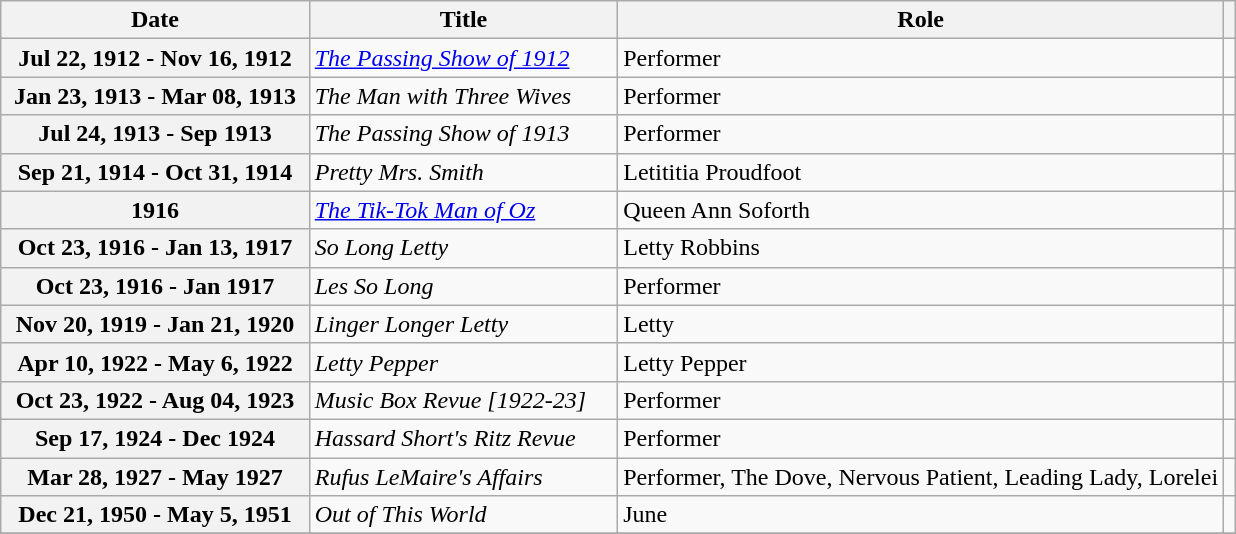<table class="wikitable plainrowheaders">
<tr>
<th scope="col" width = 25%>Date</th>
<th scope="col" width = 25%>Title</th>
<th scope="col">Role</th>
<th scope="col" class="unsortable"></th>
</tr>
<tr>
<th scope="row">Jul 22, 1912 - Nov 16, 1912</th>
<td><em><a href='#'>The Passing Show of 1912</a></em></td>
<td>Performer</td>
<td align="center"></td>
</tr>
<tr>
<th scope="row">Jan 23, 1913 - Mar 08, 1913</th>
<td><em>The Man with Three Wives</em></td>
<td>Performer</td>
<td align="center"></td>
</tr>
<tr>
<th scope="row">Jul 24, 1913 - Sep 1913</th>
<td><em>The Passing Show of 1913</em></td>
<td>Performer</td>
<td align="center"></td>
</tr>
<tr>
<th scope="row">Sep 21, 1914 - Oct 31, 1914</th>
<td><em>Pretty Mrs. Smith</em></td>
<td>Letititia Proudfoot</td>
<td align="center"></td>
</tr>
<tr>
<th scope="row">1916</th>
<td><em><a href='#'>The Tik-Tok Man of Oz</a></em></td>
<td>Queen Ann Soforth</td>
<td align="center"></td>
</tr>
<tr>
<th scope="row">Oct 23, 1916 - Jan 13, 1917</th>
<td><em>So Long Letty</em></td>
<td>Letty Robbins</td>
<td align="center"></td>
</tr>
<tr>
<th scope="row">Oct 23, 1916 - Jan 1917</th>
<td><em>Les So Long</em></td>
<td>Performer</td>
<td align="center"></td>
</tr>
<tr>
<th scope="row">Nov 20, 1919 - Jan 21, 1920</th>
<td><em>Linger Longer Letty</em></td>
<td>Letty</td>
<td align="center"></td>
</tr>
<tr>
<th scope="row">Apr 10, 1922 - May 6, 1922</th>
<td><em>Letty Pepper </em></td>
<td>Letty Pepper</td>
<td align="center"></td>
</tr>
<tr>
<th scope="row">Oct 23, 1922 - Aug 04, 1923</th>
<td><em>Music Box Revue [1922-23]</em></td>
<td>Performer</td>
<td align="center"></td>
</tr>
<tr>
<th scope="row">Sep 17, 1924 - Dec 1924</th>
<td><em>Hassard Short's Ritz Revue</em></td>
<td>Performer</td>
<td align="center"></td>
</tr>
<tr>
<th scope="row">Mar 28, 1927 - May 1927</th>
<td><em>Rufus LeMaire's Affairs</em></td>
<td>Performer, The Dove, Nervous Patient, Leading Lady, Lorelei</td>
<td align="center"></td>
</tr>
<tr>
<th scope="row">Dec 21, 1950 - May 5, 1951</th>
<td><em>Out of This World</em></td>
<td>June</td>
<td align="center"></td>
</tr>
<tr>
</tr>
</table>
